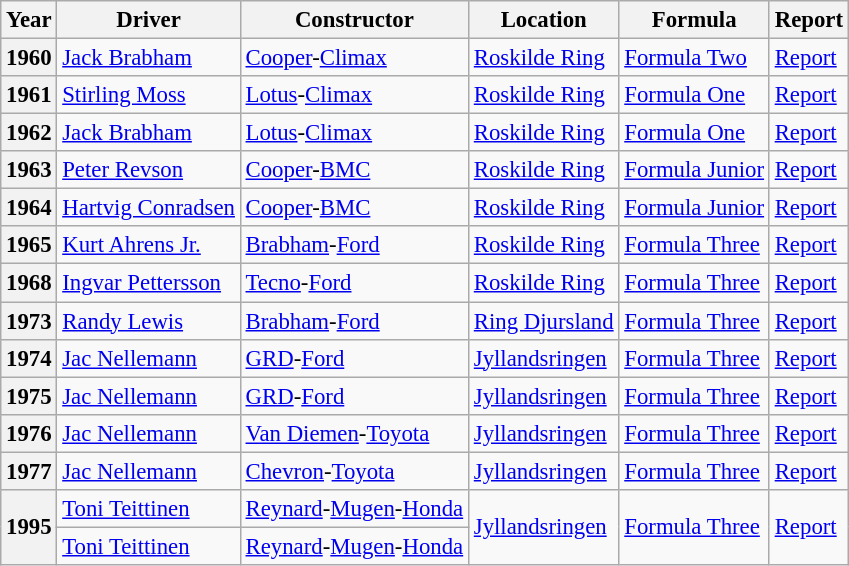<table class="wikitable" style="font-size: 95%;">
<tr>
<th>Year</th>
<th>Driver</th>
<th>Constructor</th>
<th>Location</th>
<th>Formula</th>
<th>Report</th>
</tr>
<tr>
<th>1960</th>
<td> <a href='#'>Jack Brabham</a></td>
<td><a href='#'>Cooper</a>-<a href='#'>Climax</a></td>
<td><a href='#'>Roskilde Ring</a></td>
<td><a href='#'>Formula Two</a></td>
<td><a href='#'>Report</a></td>
</tr>
<tr>
<th>1961</th>
<td> <a href='#'>Stirling Moss</a></td>
<td><a href='#'>Lotus</a>-<a href='#'>Climax</a></td>
<td><a href='#'>Roskilde Ring</a></td>
<td><a href='#'>Formula One</a></td>
<td><a href='#'>Report</a></td>
</tr>
<tr>
<th>1962</th>
<td> <a href='#'>Jack Brabham</a></td>
<td><a href='#'>Lotus</a>-<a href='#'>Climax</a></td>
<td><a href='#'>Roskilde Ring</a></td>
<td><a href='#'>Formula One</a></td>
<td><a href='#'>Report</a></td>
</tr>
<tr>
<th>1963</th>
<td> <a href='#'>Peter Revson</a></td>
<td><a href='#'>Cooper</a>-<a href='#'>BMC</a></td>
<td><a href='#'>Roskilde Ring</a></td>
<td><a href='#'>Formula Junior</a></td>
<td><a href='#'>Report</a></td>
</tr>
<tr>
<th>1964</th>
<td> <a href='#'>Hartvig Conradsen</a></td>
<td><a href='#'>Cooper</a>-<a href='#'>BMC</a></td>
<td><a href='#'>Roskilde Ring</a></td>
<td><a href='#'>Formula Junior</a></td>
<td><a href='#'>Report</a></td>
</tr>
<tr>
<th>1965</th>
<td> <a href='#'>Kurt Ahrens Jr.</a></td>
<td><a href='#'>Brabham</a>-<a href='#'>Ford</a></td>
<td><a href='#'>Roskilde Ring</a></td>
<td><a href='#'>Formula Three</a></td>
<td><a href='#'>Report</a></td>
</tr>
<tr>
<th>1968</th>
<td> <a href='#'>Ingvar Pettersson</a></td>
<td><a href='#'>Tecno</a>-<a href='#'>Ford</a></td>
<td><a href='#'>Roskilde Ring</a></td>
<td><a href='#'>Formula Three</a></td>
<td><a href='#'>Report</a></td>
</tr>
<tr>
<th>1973</th>
<td> <a href='#'>Randy Lewis</a></td>
<td><a href='#'>Brabham</a>-<a href='#'>Ford</a></td>
<td><a href='#'>Ring Djursland</a></td>
<td><a href='#'>Formula Three</a></td>
<td><a href='#'>Report</a></td>
</tr>
<tr>
<th>1974</th>
<td> <a href='#'>Jac Nellemann</a></td>
<td><a href='#'>GRD</a>-<a href='#'>Ford</a></td>
<td><a href='#'>Jyllandsringen</a></td>
<td><a href='#'>Formula Three</a></td>
<td><a href='#'>Report</a></td>
</tr>
<tr>
<th>1975</th>
<td> <a href='#'>Jac Nellemann</a></td>
<td><a href='#'>GRD</a>-<a href='#'>Ford</a></td>
<td><a href='#'>Jyllandsringen</a></td>
<td><a href='#'>Formula Three</a></td>
<td><a href='#'>Report</a></td>
</tr>
<tr>
<th>1976</th>
<td> <a href='#'>Jac Nellemann</a></td>
<td><a href='#'>Van Diemen</a>-<a href='#'>Toyota</a></td>
<td><a href='#'>Jyllandsringen</a></td>
<td><a href='#'>Formula Three</a></td>
<td><a href='#'>Report</a></td>
</tr>
<tr>
<th>1977</th>
<td> <a href='#'>Jac Nellemann</a></td>
<td><a href='#'>Chevron</a>-<a href='#'>Toyota</a></td>
<td><a href='#'>Jyllandsringen</a></td>
<td><a href='#'>Formula Three</a></td>
<td><a href='#'>Report</a></td>
</tr>
<tr>
<th rowspan=2>1995</th>
<td> <a href='#'>Toni Teittinen</a></td>
<td><a href='#'>Reynard</a>-<a href='#'>Mugen</a>-<a href='#'>Honda</a></td>
<td rowspan=2><a href='#'>Jyllandsringen</a></td>
<td rowspan=2><a href='#'>Formula Three</a></td>
<td rowspan=2><a href='#'>Report</a></td>
</tr>
<tr>
<td> <a href='#'>Toni Teittinen</a></td>
<td><a href='#'>Reynard</a>-<a href='#'>Mugen</a>-<a href='#'>Honda</a></td>
</tr>
</table>
